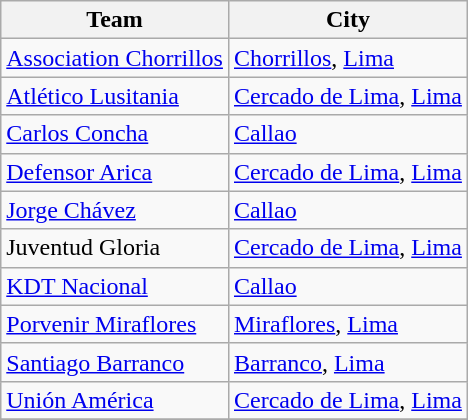<table class="wikitable sortable">
<tr>
<th>Team</th>
<th>City</th>
</tr>
<tr>
<td><a href='#'>Association Chorrillos</a></td>
<td><a href='#'>Chorrillos</a>, <a href='#'>Lima</a></td>
</tr>
<tr>
<td><a href='#'>Atlético Lusitania</a></td>
<td><a href='#'>Cercado de Lima</a>, <a href='#'>Lima</a></td>
</tr>
<tr>
<td><a href='#'>Carlos Concha</a></td>
<td><a href='#'>Callao</a></td>
</tr>
<tr>
<td><a href='#'>Defensor Arica</a></td>
<td><a href='#'>Cercado de Lima</a>, <a href='#'>Lima</a></td>
</tr>
<tr>
<td><a href='#'>Jorge Chávez</a></td>
<td><a href='#'>Callao</a></td>
</tr>
<tr>
<td>Juventud Gloria</td>
<td><a href='#'>Cercado de Lima</a>, <a href='#'>Lima</a></td>
</tr>
<tr>
<td><a href='#'>KDT Nacional</a></td>
<td><a href='#'>Callao</a></td>
</tr>
<tr>
<td><a href='#'>Porvenir Miraflores</a></td>
<td><a href='#'>Miraflores</a>, <a href='#'>Lima</a></td>
</tr>
<tr>
<td><a href='#'>Santiago Barranco</a></td>
<td><a href='#'>Barranco</a>, <a href='#'>Lima</a></td>
</tr>
<tr>
<td><a href='#'>Unión América</a></td>
<td><a href='#'>Cercado de Lima</a>, <a href='#'>Lima</a></td>
</tr>
<tr>
</tr>
</table>
